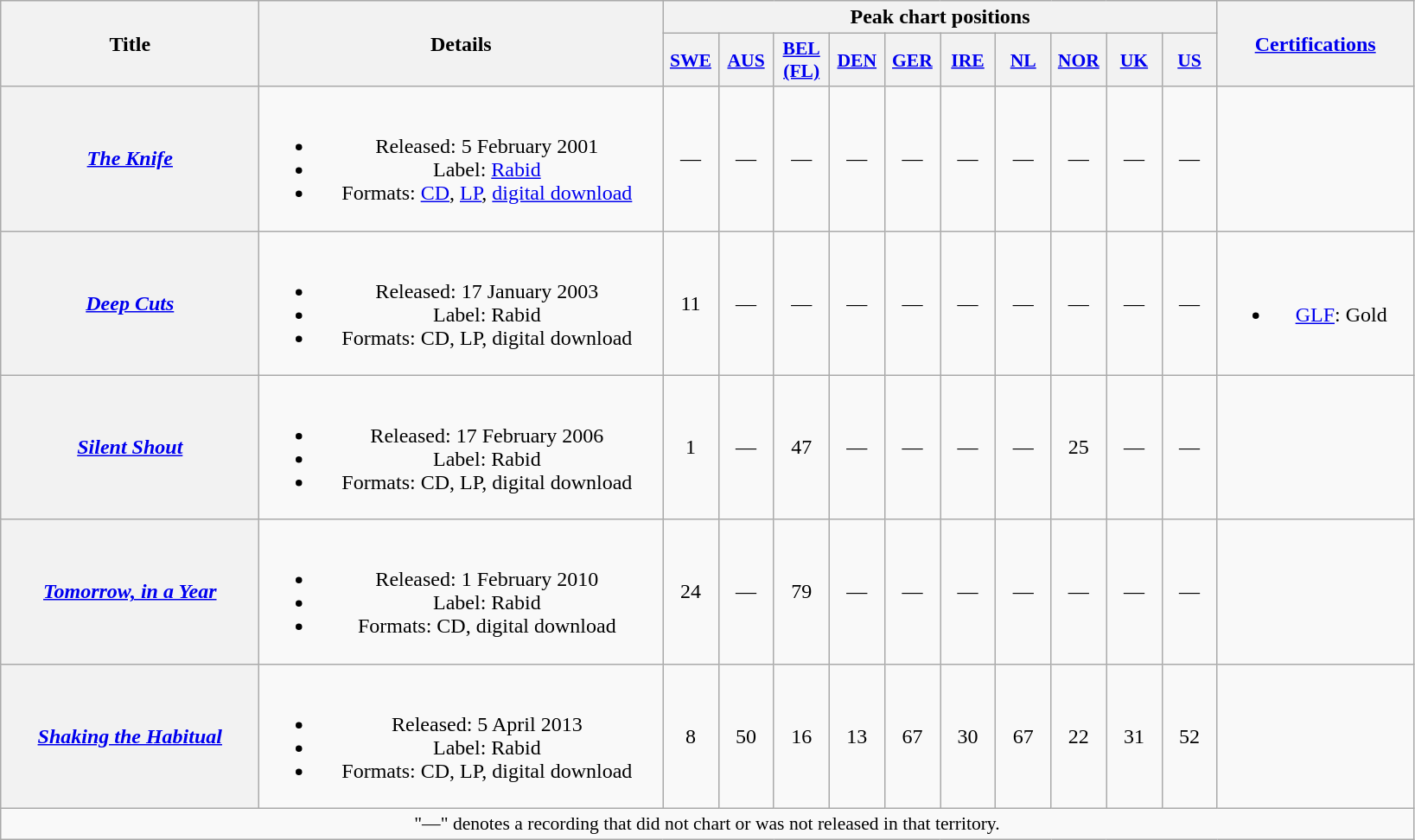<table class="wikitable plainrowheaders" style="text-align:center;">
<tr>
<th scope="col" rowspan="2" style="width:12em;">Title</th>
<th scope="col" rowspan="2" style="width:19em;">Details</th>
<th scope="col" colspan="10">Peak chart positions</th>
<th scope="col" rowspan="2" style="width:9em;"><a href='#'>Certifications</a></th>
</tr>
<tr>
<th scope="col" style="width:2.5em;font-size:90%;"><a href='#'>SWE</a><br></th>
<th scope="col" style="width:2.5em;font-size:90%;"><a href='#'>AUS</a><br></th>
<th scope="col" style="width:2.5em;font-size:90%;"><a href='#'>BEL<br>(FL)</a><br></th>
<th scope="col" style="width:2.5em;font-size:90%;"><a href='#'>DEN</a><br></th>
<th scope="col" style="width:2.5em;font-size:90%;"><a href='#'>GER</a><br></th>
<th scope="col" style="width:2.5em;font-size:90%;"><a href='#'>IRE</a><br></th>
<th scope="col" style="width:2.5em;font-size:90%;"><a href='#'>NL</a><br></th>
<th scope="col" style="width:2.5em;font-size:90%;"><a href='#'>NOR</a><br></th>
<th scope="col" style="width:2.5em;font-size:90%;"><a href='#'>UK</a><br></th>
<th scope="col" style="width:2.5em;font-size:90%;"><a href='#'>US</a><br></th>
</tr>
<tr>
<th scope="row"><em><a href='#'>The Knife</a></em></th>
<td><br><ul><li>Released: 5 February 2001</li><li>Label: <a href='#'>Rabid</a></li><li>Formats: <a href='#'>CD</a>, <a href='#'>LP</a>, <a href='#'>digital download</a></li></ul></td>
<td>—</td>
<td>—</td>
<td>—</td>
<td>—</td>
<td>—</td>
<td>—</td>
<td>—</td>
<td>—</td>
<td>—</td>
<td>—</td>
<td></td>
</tr>
<tr>
<th scope="row"><em><a href='#'>Deep Cuts</a></em></th>
<td><br><ul><li>Released: 17 January 2003</li><li>Label: Rabid</li><li>Formats: CD, LP, digital download</li></ul></td>
<td>11</td>
<td>—</td>
<td>—</td>
<td>—</td>
<td>—</td>
<td>—</td>
<td>—</td>
<td>—</td>
<td>—</td>
<td>—</td>
<td><br><ul><li><a href='#'>GLF</a>: Gold</li></ul></td>
</tr>
<tr>
<th scope="row"><em><a href='#'>Silent Shout</a></em></th>
<td><br><ul><li>Released: 17 February 2006</li><li>Label: Rabid</li><li>Formats: CD, LP, digital download</li></ul></td>
<td>1</td>
<td>—</td>
<td>47</td>
<td>—</td>
<td>—</td>
<td>—</td>
<td>—</td>
<td>25</td>
<td>—</td>
<td>—</td>
<td></td>
</tr>
<tr>
<th scope="row"><em><a href='#'>Tomorrow, in a Year</a></em><br></th>
<td><br><ul><li>Released: 1 February 2010</li><li>Label: Rabid</li><li>Formats: CD, digital download</li></ul></td>
<td>24</td>
<td>—</td>
<td>79</td>
<td>—</td>
<td>—</td>
<td>—</td>
<td>—</td>
<td>—</td>
<td>—</td>
<td>—</td>
<td></td>
</tr>
<tr>
<th scope="row"><em><a href='#'>Shaking the Habitual</a></em></th>
<td><br><ul><li>Released: 5 April 2013</li><li>Label: Rabid</li><li>Formats: CD, LP, digital download</li></ul></td>
<td>8</td>
<td>50</td>
<td>16</td>
<td>13</td>
<td>67</td>
<td>30</td>
<td>67</td>
<td>22</td>
<td>31</td>
<td>52</td>
<td></td>
</tr>
<tr>
<td colspan="13" style="font-size:90%">"—" denotes a recording that did not chart or was not released in that territory.</td>
</tr>
</table>
